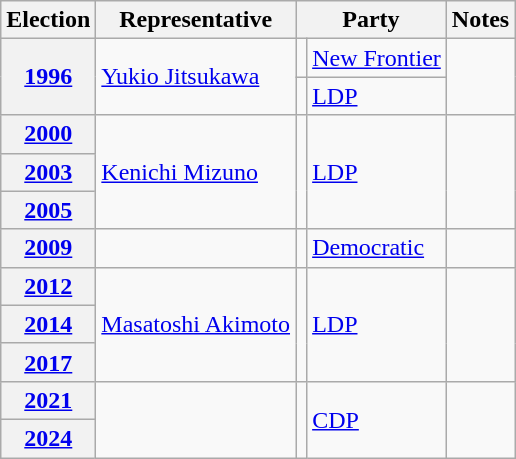<table class=wikitable>
<tr valign=bottom>
<th>Election</th>
<th>Representative</th>
<th colspan=2>Party</th>
<th>Notes</th>
</tr>
<tr>
<th rowspan=2><a href='#'>1996</a></th>
<td rowspan=2><a href='#'>Yukio Jitsukawa</a></td>
<td bgcolor=></td>
<td><a href='#'>New Frontier</a></td>
<td rowspan=2></td>
</tr>
<tr>
<td bgcolor=></td>
<td><a href='#'>LDP</a></td>
</tr>
<tr>
<th><a href='#'>2000</a></th>
<td rowspan=3><a href='#'>Kenichi Mizuno</a></td>
<td rowspan=3 bgcolor=></td>
<td rowspan=3><a href='#'>LDP</a></td>
<td rowspan=3></td>
</tr>
<tr>
<th><a href='#'>2003</a></th>
</tr>
<tr>
<th><a href='#'>2005</a></th>
</tr>
<tr>
<th><a href='#'>2009</a></th>
<td></td>
<td bgcolor=></td>
<td><a href='#'>Democratic</a></td>
<td></td>
</tr>
<tr>
<th><a href='#'>2012</a></th>
<td rowspan=3><a href='#'>Masatoshi Akimoto</a></td>
<td rowspan=3 bgcolor=></td>
<td rowspan=3><a href='#'>LDP</a></td>
<td rowspan=3></td>
</tr>
<tr>
<th><a href='#'>2014</a></th>
</tr>
<tr>
<th><a href='#'>2017</a></th>
</tr>
<tr>
<th><a href='#'>2021</a></th>
<td rowspan=2></td>
<td rowspan=2 bgcolor=></td>
<td rowspan=2><a href='#'>CDP</a></td>
<td rowspan=2></td>
</tr>
<tr>
<th><a href='#'>2024</a></th>
</tr>
</table>
